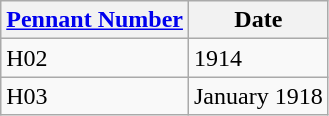<table class="wikitable" style="text-align:left">
<tr>
<th><a href='#'>Pennant Number</a></th>
<th>Date</th>
</tr>
<tr>
<td>H02</td>
<td>1914</td>
</tr>
<tr>
<td>H03</td>
<td>January 1918</td>
</tr>
</table>
